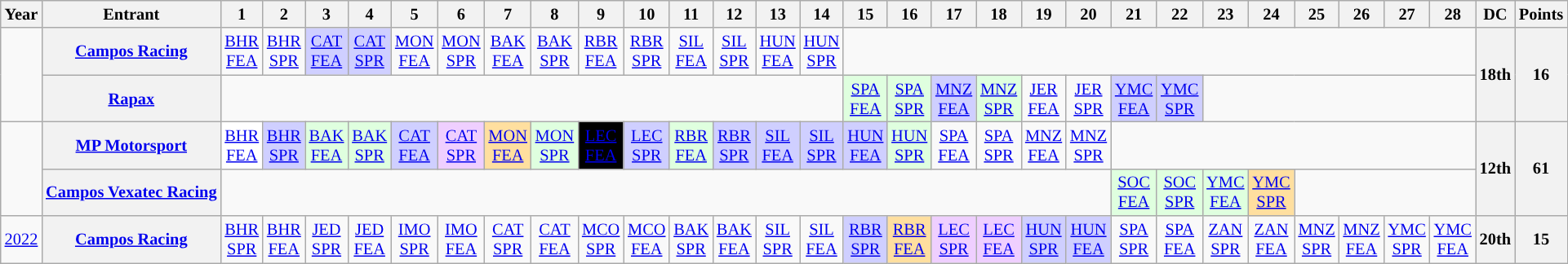<table class="wikitable" style="text-align:center; font-size:85%">
<tr>
<th>Year</th>
<th>Entrant</th>
<th>1</th>
<th>2</th>
<th>3</th>
<th>4</th>
<th>5</th>
<th>6</th>
<th>7</th>
<th>8</th>
<th>9</th>
<th>10</th>
<th>11</th>
<th>12</th>
<th>13</th>
<th>14</th>
<th>15</th>
<th>16</th>
<th>17</th>
<th>18</th>
<th>19</th>
<th>20</th>
<th>21</th>
<th>22</th>
<th>23</th>
<th>24</th>
<th>25</th>
<th>26</th>
<th>27</th>
<th>28</th>
<th>DC</th>
<th>Points</th>
</tr>
<tr>
<td rowspan=2></td>
<th nowrap><a href='#'>Campos Racing</a></th>
<td><a href='#'>BHR<br>FEA</a></td>
<td><a href='#'>BHR<br>SPR</a></td>
<td style="background:#CFCFFF"><a href='#'>CAT<br>FEA</a><br></td>
<td style="background:#CFCFFF"><a href='#'>CAT<br>SPR</a><br></td>
<td><a href='#'>MON<br>FEA</a></td>
<td><a href='#'>MON<br>SPR</a></td>
<td><a href='#'>BAK<br>FEA</a></td>
<td><a href='#'>BAK<br>SPR</a></td>
<td><a href='#'>RBR<br>FEA</a></td>
<td><a href='#'>RBR<br>SPR</a></td>
<td><a href='#'>SIL<br>FEA</a></td>
<td><a href='#'>SIL<br>SPR</a></td>
<td><a href='#'>HUN<br>FEA</a></td>
<td><a href='#'>HUN<br>SPR</a></td>
<td colspan=14></td>
<th rowspan=2>18th</th>
<th rowspan=2>16</th>
</tr>
<tr>
<th nowrap><a href='#'>Rapax</a></th>
<td colspan=14></td>
<td style="background:#DFFFDF"><a href='#'>SPA<br>FEA</a><br></td>
<td style="background:#DFFFDF"><a href='#'>SPA<br>SPR</a><br></td>
<td style="background:#CFCFFF"><a href='#'>MNZ<br>FEA</a><br></td>
<td style="background:#DFFFDF"><a href='#'>MNZ<br>SPR</a><br></td>
<td><a href='#'>JER<br>FEA</a></td>
<td><a href='#'>JER<br>SPR</a></td>
<td style="background:#CFCFFF;"><a href='#'>YMC<br>FEA</a><br></td>
<td style="background:#CFCFFF;"><a href='#'>YMC<br>SPR</a><br></td>
<td colspan=6></td>
</tr>
<tr>
<td rowspan=2></td>
<th nowrap><a href='#'>MP Motorsport</a></th>
<td style="background:#FFFFFF"><a href='#'>BHR<br>FEA</a><br></td>
<td style="background:#CFCFFF"><a href='#'>BHR<br>SPR</a><br></td>
<td style="background:#DFFFDF"><a href='#'>BAK<br>FEA</a><br></td>
<td style="background:#DFFFDF"><a href='#'>BAK<br>SPR</a><br></td>
<td style="background:#CFCFFF"><a href='#'>CAT<br>FEA</a><br></td>
<td style="background:#EFCFFF"><a href='#'>CAT<br>SPR</a><br></td>
<td style="background:#FFDF9F"><a href='#'>MON<br>FEA</a><br></td>
<td style="background:#DFFFDF"><a href='#'>MON<br>SPR</a><br></td>
<td style="background:#000000; color:white"><a href='#'><span>LEC<br>FEA</span></a><br></td>
<td style="background:#CFCFFF"><a href='#'>LEC<br>SPR</a><br></td>
<td style="background:#DFFFDF"><a href='#'>RBR<br>FEA</a><br></td>
<td style="background:#CFCFFF"><a href='#'>RBR<br>SPR</a><br></td>
<td style="background:#CFCFFF"><a href='#'>SIL<br>FEA</a><br></td>
<td style="background:#CFCFFF"><a href='#'>SIL<br>SPR</a><br></td>
<td style="background:#CFCFFF"><a href='#'>HUN<br>FEA</a><br></td>
<td style="background:#DFFFDF"><a href='#'>HUN<br>SPR</a><br></td>
<td><a href='#'>SPA<br>FEA</a></td>
<td><a href='#'>SPA<br>SPR</a></td>
<td><a href='#'>MNZ<br>FEA</a></td>
<td><a href='#'>MNZ<br>SPR</a></td>
<td colspan=8></td>
<th rowspan=2>12th</th>
<th rowspan=2>61</th>
</tr>
<tr>
<th nowrap><a href='#'>Campos Vexatec Racing</a></th>
<td colspan=20></td>
<td style="background:#DFFFDF"><a href='#'>SOC<br>FEA</a><br></td>
<td style="background:#DFFFDF"><a href='#'>SOC<br>SPR</a><br></td>
<td style="background:#DFFFDF"><a href='#'>YMC<br>FEA</a><br></td>
<td style="background:#FFDF9F"><a href='#'>YMC<br>SPR</a><br></td>
<td colspan=4></td>
</tr>
<tr>
<td><a href='#'>2022</a></td>
<th nowrap><a href='#'>Campos Racing</a></th>
<td><a href='#'>BHR<br>SPR</a></td>
<td><a href='#'>BHR<br>FEA</a></td>
<td><a href='#'>JED<br>SPR</a></td>
<td><a href='#'>JED<br>FEA</a></td>
<td><a href='#'>IMO<br>SPR</a></td>
<td><a href='#'>IMO<br>FEA</a></td>
<td><a href='#'>CAT<br>SPR</a></td>
<td><a href='#'>CAT<br>FEA</a></td>
<td><a href='#'>MCO<br>SPR</a></td>
<td><a href='#'>MCO<br>FEA</a></td>
<td><a href='#'>BAK<br>SPR</a></td>
<td><a href='#'>BAK<br>FEA</a></td>
<td><a href='#'>SIL<br>SPR</a></td>
<td><a href='#'>SIL<br>FEA</a></td>
<td style="background:#CFCFFF"><a href='#'>RBR<br>SPR</a><br></td>
<td style="background:#FFDF9F"><a href='#'>RBR<br>FEA</a><br></td>
<td style="background:#EFCFFF"><a href='#'>LEC<br>SPR</a><br></td>
<td style="background:#EFCFFF"><a href='#'>LEC<br>FEA</a><br></td>
<td style="background:#CFCFFF"><a href='#'>HUN<br>SPR</a><br></td>
<td style="background:#CFCFFF"><a href='#'>HUN<br>FEA</a><br></td>
<td><a href='#'>SPA<br>SPR</a></td>
<td><a href='#'>SPA<br>FEA</a></td>
<td><a href='#'>ZAN<br>SPR</a></td>
<td><a href='#'>ZAN<br>FEA</a></td>
<td><a href='#'>MNZ<br>SPR</a></td>
<td><a href='#'>MNZ<br>FEA</a></td>
<td><a href='#'>YMC<br>SPR</a></td>
<td><a href='#'>YMC<br>FEA</a></td>
<th>20th</th>
<th>15</th>
</tr>
</table>
